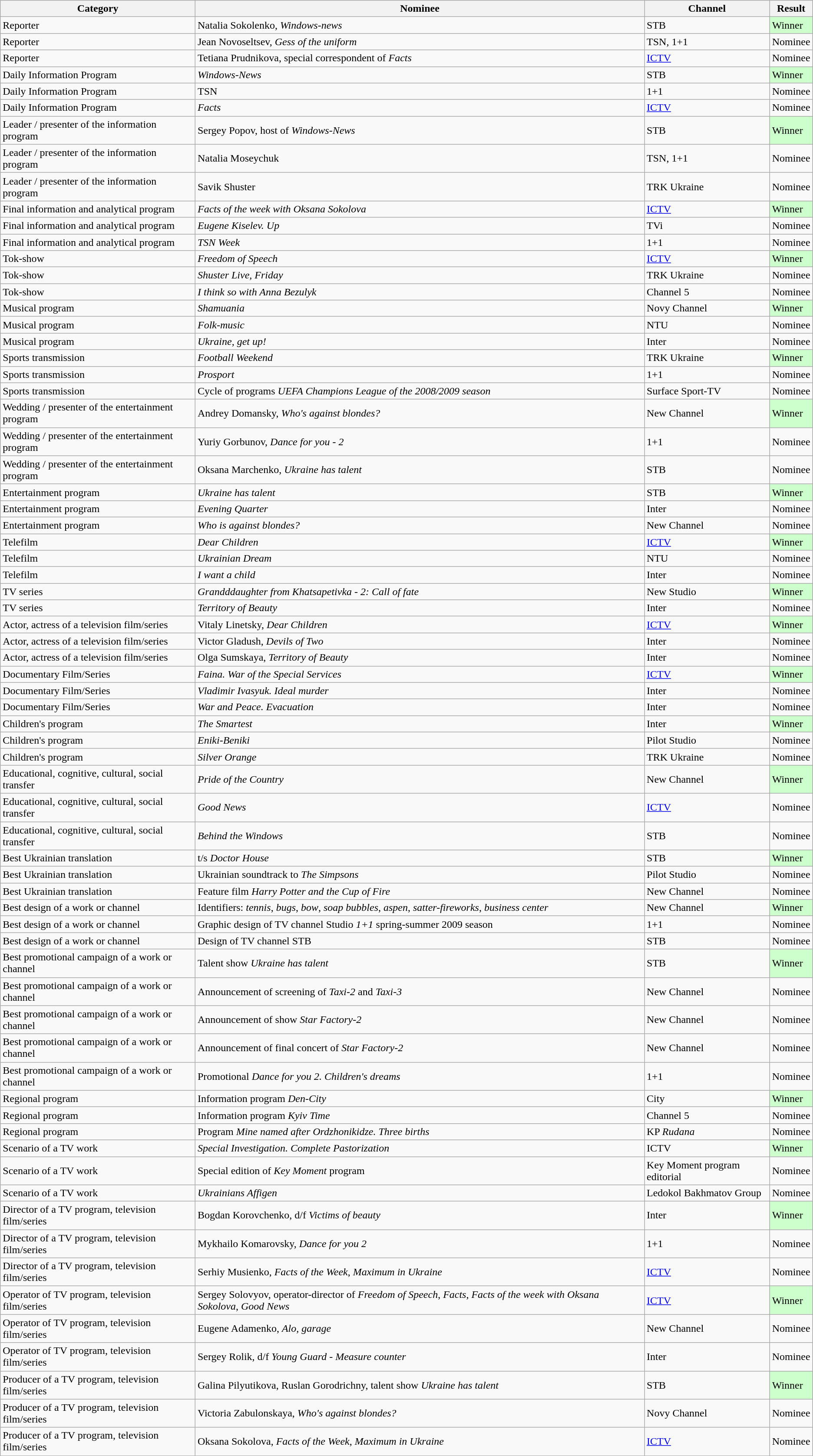<table class="wikitable">
<tr>
<th>Category</th>
<th>Nominee</th>
<th>Channel</th>
<th>Result</th>
</tr>
<tr>
<td>Reporter</td>
<td>Natalia Sokolenko, <em>Windows-news</em></td>
<td>STB</td>
<td style="background:#ccffcc;">Winner</td>
</tr>
<tr>
<td>Reporter</td>
<td>Jean Novoseltsev, <em>Gess of the uniform</em></td>
<td>TSN, 1+1</td>
<td>Nominee</td>
</tr>
<tr>
<td>Reporter</td>
<td>Tetiana Prudnikova, special correspondent of <em>Facts</em></td>
<td><a href='#'>ICTV</a></td>
<td>Nominee</td>
</tr>
<tr>
<td>Daily Information Program</td>
<td><em>Windows-News</em></td>
<td>STB</td>
<td style="background:#ccffcc;">Winner</td>
</tr>
<tr>
<td>Daily Information Program</td>
<td>TSN</td>
<td>1+1</td>
<td>Nominee</td>
</tr>
<tr>
<td>Daily Information Program</td>
<td><em>Facts</em></td>
<td><a href='#'>ICTV</a></td>
<td>Nominee</td>
</tr>
<tr>
<td>Leader / presenter of the information program</td>
<td>Sergey Popov, host of <em>Windows-News</em></td>
<td>STB</td>
<td style="background:#ccffcc;">Winner</td>
</tr>
<tr>
<td>Leader / presenter of the information program</td>
<td>Natalia Moseychuk</td>
<td>TSN, 1+1</td>
<td>Nominee</td>
</tr>
<tr>
<td>Leader / presenter of the information program</td>
<td>Savik Shuster</td>
<td>TRK Ukraine</td>
<td>Nominee</td>
</tr>
<tr>
<td>Final information and analytical program</td>
<td><em>Facts of the week with Oksana Sokolova</em></td>
<td><a href='#'>ICTV</a></td>
<td style="background:#ccffcc;">Winner</td>
</tr>
<tr>
<td>Final information and analytical program</td>
<td><em>Eugene Kiselev. Up</em></td>
<td>TVi</td>
<td>Nominee</td>
</tr>
<tr>
<td>Final information and analytical program</td>
<td><em>TSN Week</em></td>
<td>1+1</td>
<td>Nominee</td>
</tr>
<tr>
<td>Tok-show</td>
<td><em>Freedom of Speech</em></td>
<td><a href='#'>ICTV</a></td>
<td style="background:#ccffcc;">Winner</td>
</tr>
<tr>
<td>Tok-show</td>
<td><em>Shuster Live, Friday</em></td>
<td>TRK Ukraine</td>
<td>Nominee</td>
</tr>
<tr>
<td>Tok-show</td>
<td><em>I think so with Anna Bezulyk</em></td>
<td>Channel 5</td>
<td>Nominee</td>
</tr>
<tr>
<td>Musical program</td>
<td><em>Shamuania</em></td>
<td>Novy Channel</td>
<td style="background:#ccffcc;">Winner</td>
</tr>
<tr>
<td>Musical program</td>
<td><em>Folk-music</em></td>
<td>NTU</td>
<td>Nominee</td>
</tr>
<tr>
<td>Musical program</td>
<td><em>Ukraine, get up!</em></td>
<td>Inter</td>
<td>Nominee</td>
</tr>
<tr>
<td>Sports transmission</td>
<td><em>Football Weekend</em></td>
<td>TRK Ukraine</td>
<td style="background:#ccffcc;">Winner</td>
</tr>
<tr>
<td>Sports transmission</td>
<td><em>Prosport</em></td>
<td>1+1</td>
<td>Nominee</td>
</tr>
<tr>
<td>Sports transmission</td>
<td>Cycle of programs <em>UEFA Champions League of the 2008/2009 season</em></td>
<td>Surface Sport-TV</td>
<td>Nominee</td>
</tr>
<tr>
<td>Wedding / presenter of the entertainment program</td>
<td>Andrey Domansky, <em>Who's against blondes?</em></td>
<td>New Channel</td>
<td style="background:#ccffcc;">Winner</td>
</tr>
<tr>
<td>Wedding / presenter of the entertainment program</td>
<td>Yuriy Gorbunov, <em>Dance for you - 2</em></td>
<td>1+1</td>
<td>Nominee</td>
</tr>
<tr>
<td>Wedding / presenter of the entertainment program</td>
<td>Oksana Marchenko, <em>Ukraine has talent</em></td>
<td>STB</td>
<td>Nominee</td>
</tr>
<tr>
<td>Entertainment program</td>
<td><em>Ukraine has talent</em></td>
<td>STB</td>
<td style="background:#ccffcc;">Winner</td>
</tr>
<tr>
<td>Entertainment program</td>
<td><em>Evening Quarter</em></td>
<td>Inter</td>
<td>Nominee</td>
</tr>
<tr>
<td>Entertainment program</td>
<td><em>Who is against blondes?</em></td>
<td>New Channel</td>
<td>Nominee</td>
</tr>
<tr>
<td>Telefilm</td>
<td><em>Dear Children</em></td>
<td><a href='#'>ICTV</a></td>
<td style="background:#ccffcc;">Winner</td>
</tr>
<tr>
<td>Telefilm</td>
<td><em>Ukrainian Dream</em></td>
<td>NTU</td>
<td>Nominee</td>
</tr>
<tr>
<td>Telefilm</td>
<td><em>I want a child</em></td>
<td>Inter</td>
<td>Nominee</td>
</tr>
<tr>
<td>TV series</td>
<td><em>Grandddaughter from Khatsapetivka - 2: Call of fate</em></td>
<td>New Studio</td>
<td style="background:#ccffcc;">Winner</td>
</tr>
<tr>
<td>TV series</td>
<td><em>Territory of Beauty</em></td>
<td>Inter</td>
<td>Nominee</td>
</tr>
<tr>
<td>Actor, actress of a television film/series</td>
<td>Vitaly Linetsky, <em>Dear Children</em></td>
<td><a href='#'>ICTV</a></td>
<td style="background:#ccffcc;">Winner</td>
</tr>
<tr>
<td>Actor, actress of a television film/series</td>
<td>Victor Gladush, <em>Devils of Two</em></td>
<td>Inter</td>
<td>Nominee</td>
</tr>
<tr>
<td>Actor, actress of a television film/series</td>
<td>Olga Sumskaya, <em>Territory of Beauty</em></td>
<td>Inter</td>
<td>Nominee</td>
</tr>
<tr>
<td>Documentary Film/Series</td>
<td><em>Faina. War of the Special Services</em></td>
<td><a href='#'>ICTV</a></td>
<td style="background:#ccffcc;">Winner</td>
</tr>
<tr>
<td>Documentary Film/Series</td>
<td><em>Vladimir Ivasyuk. Ideal murder</em></td>
<td>Inter</td>
<td>Nominee</td>
</tr>
<tr>
<td>Documentary Film/Series</td>
<td><em>War and Peace. Evacuation</em></td>
<td>Inter</td>
<td>Nominee</td>
</tr>
<tr>
<td>Children's program</td>
<td><em>The Smartest</em></td>
<td>Inter</td>
<td style="background:#ccffcc;">Winner</td>
</tr>
<tr>
<td>Children's program</td>
<td><em>Eniki-Beniki</em></td>
<td>Pilot Studio</td>
<td>Nominee</td>
</tr>
<tr>
<td>Children's program</td>
<td><em>Silver Orange</em></td>
<td>TRK Ukraine</td>
<td>Nominee</td>
</tr>
<tr>
<td>Educational, cognitive, cultural, social transfer</td>
<td><em>Pride of the Country</em></td>
<td>New Channel</td>
<td style="background:#ccffcc;">Winner</td>
</tr>
<tr>
<td>Educational, cognitive, cultural, social transfer</td>
<td><em>Good News</em></td>
<td><a href='#'>ICTV</a></td>
<td>Nominee</td>
</tr>
<tr>
<td>Educational, cognitive, cultural, social transfer</td>
<td><em>Behind the Windows</em></td>
<td>STB</td>
<td>Nominee</td>
</tr>
<tr>
<td>Best Ukrainian translation</td>
<td>t/s <em>Doctor House</em></td>
<td>STB</td>
<td style="background:#ccffcc;">Winner</td>
</tr>
<tr>
<td>Best Ukrainian translation</td>
<td>Ukrainian soundtrack to <em>The Simpsons</em></td>
<td>Pilot Studio</td>
<td>Nominee</td>
</tr>
<tr>
<td>Best Ukrainian translation</td>
<td>Feature film <em>Harry Potter and the Cup of Fire</em></td>
<td>New Channel</td>
<td>Nominee</td>
</tr>
<tr>
<td>Best design of a work or channel</td>
<td>Identifiers: <em>tennis</em>, <em>bugs</em>, <em>bow</em>, <em>soap bubbles</em>, <em>aspen</em>, <em>satter-fireworks</em>, <em>business center</em></td>
<td>New Channel</td>
<td style="background:#ccffcc;">Winner</td>
</tr>
<tr>
<td>Best design of a work or channel</td>
<td>Graphic design of TV channel Studio <em>1+1</em> spring-summer 2009 season</td>
<td>1+1</td>
<td>Nominee</td>
</tr>
<tr>
<td>Best design of a work or channel</td>
<td>Design of TV channel STB</td>
<td>STB</td>
<td>Nominee</td>
</tr>
<tr>
<td>Best promotional campaign of a work or channel</td>
<td>Talent show <em>Ukraine has talent</em></td>
<td>STB</td>
<td style="background:#ccffcc;">Winner</td>
</tr>
<tr>
<td>Best promotional campaign of a work or channel</td>
<td>Announcement of screening of <em>Taxi-2</em> and <em>Taxi-3</em></td>
<td>New Channel</td>
<td>Nominee</td>
</tr>
<tr>
<td>Best promotional campaign of a work or channel</td>
<td>Announcement of show <em>Star Factory-2</em></td>
<td>New Channel</td>
<td>Nominee</td>
</tr>
<tr>
<td>Best promotional campaign of a work or channel</td>
<td>Announcement of final concert of <em>Star Factory-2</em></td>
<td>New Channel</td>
<td>Nominee</td>
</tr>
<tr>
<td>Best promotional campaign of a work or channel</td>
<td>Promotional <em>Dance for you 2. Children's dreams</em></td>
<td>1+1</td>
<td>Nominee</td>
</tr>
<tr>
<td>Regional program</td>
<td>Information program <em>Den-City</em></td>
<td>City</td>
<td style="background:#ccffcc;">Winner</td>
</tr>
<tr>
<td>Regional program</td>
<td>Information program <em>Kyiv Time</em></td>
<td>Channel 5</td>
<td>Nominee</td>
</tr>
<tr>
<td>Regional program</td>
<td>Program <em>Mine named after Ordzhonikidze. Three births</em></td>
<td>KP <em>Rudana</em></td>
<td>Nominee</td>
</tr>
<tr>
<td>Scenario of a TV work</td>
<td><em>Special Investigation. Complete Pastorization</em></td>
<td>ICTV</td>
<td style="background:#ccffcc;">Winner</td>
</tr>
<tr>
<td>Scenario of a TV work</td>
<td>Special edition of <em>Key Moment</em> program</td>
<td>Key Moment program editorial</td>
<td>Nominee</td>
</tr>
<tr>
<td>Scenario of a TV work</td>
<td><em>Ukrainians Affigen</em></td>
<td>Ledokol Bakhmatov Group</td>
<td>Nominee</td>
</tr>
<tr>
<td>Director of a TV program, television film/series</td>
<td>Bogdan Korovchenko, d/f <em>Victims of beauty</em></td>
<td>Inter</td>
<td style="background:#ccffcc;">Winner</td>
</tr>
<tr>
<td>Director of a TV program, television film/series</td>
<td>Mykhailo Komarovsky, <em>Dance for you 2</em></td>
<td>1+1</td>
<td>Nominee</td>
</tr>
<tr>
<td>Director of a TV program, television film/series</td>
<td>Serhiy Musienko, <em>Facts of the Week</em>, <em>Maximum in Ukraine</em></td>
<td><a href='#'>ICTV</a></td>
<td>Nominee</td>
</tr>
<tr>
<td>Operator of TV program, television film/series</td>
<td>Sergey Solovyov, operator-director of <em>Freedom of Speech</em>, <em>Facts</em>, <em>Facts of the week with Oksana Sokolova</em>, <em>Good News</em></td>
<td><a href='#'>ICTV</a></td>
<td style="background:#ccffcc;">Winner</td>
</tr>
<tr>
<td>Operator of TV program, television film/series</td>
<td>Eugene Adamenko, <em>Alo, garage</em></td>
<td>New Channel</td>
<td>Nominee</td>
</tr>
<tr>
<td>Operator of TV program, television film/series</td>
<td>Sergey Rolik, d/f <em>Young Guard - Measure counter</em></td>
<td>Inter</td>
<td>Nominee</td>
</tr>
<tr>
<td>Producer of a TV program, television film/series</td>
<td>Galina Pilyutikova, Ruslan Gorodrichny, talent show <em>Ukraine has talent</em></td>
<td>STB</td>
<td style="background:#ccffcc;">Winner</td>
</tr>
<tr>
<td>Producer of a TV program, television film/series</td>
<td>Victoria Zabulonskaya, <em>Who's against blondes?</em></td>
<td>Novy Channel</td>
<td>Nominee</td>
</tr>
<tr>
<td>Producer of a TV program, television film/series</td>
<td>Oksana Sokolova, <em>Facts of the Week</em>, <em>Maximum in Ukraine</em></td>
<td><a href='#'>ICTV</a></td>
<td>Nominee</td>
</tr>
</table>
